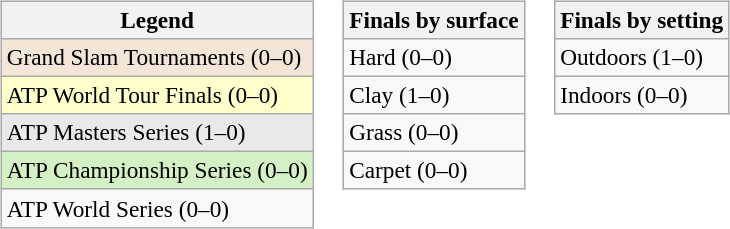<table>
<tr valign=top>
<td><br><table class=wikitable style=font-size:97%>
<tr>
<th>Legend</th>
</tr>
<tr style="background:#f3e6d7;">
<td>Grand Slam Tournaments (0–0)</td>
</tr>
<tr style="background:#ffc;">
<td>ATP World Tour Finals (0–0)</td>
</tr>
<tr style="background:#e9e9e9;">
<td>ATP Masters Series (1–0)</td>
</tr>
<tr style="background:#d4f1c5;">
<td>ATP Championship Series (0–0)</td>
</tr>
<tr>
<td>ATP World Series (0–0)</td>
</tr>
</table>
</td>
<td><br><table class=wikitable style=font-size:97%>
<tr>
<th>Finals by surface</th>
</tr>
<tr>
<td>Hard (0–0)</td>
</tr>
<tr>
<td>Clay (1–0)</td>
</tr>
<tr>
<td>Grass (0–0)</td>
</tr>
<tr>
<td>Carpet (0–0)</td>
</tr>
</table>
</td>
<td><br><table class=wikitable style=font-size:97%>
<tr>
<th>Finals by setting</th>
</tr>
<tr>
<td>Outdoors (1–0)</td>
</tr>
<tr>
<td>Indoors (0–0)</td>
</tr>
</table>
</td>
</tr>
</table>
